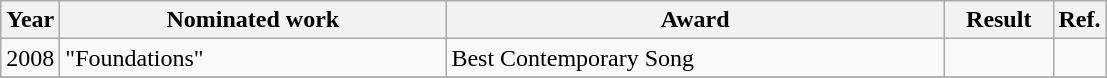<table class="wikitable">
<tr>
<th>Year</th>
<th width="250">Nominated work</th>
<th width="325">Award</th>
<th width="65">Result</th>
<th>Ref.</th>
</tr>
<tr>
<td>2008</td>
<td>"Foundations"</td>
<td>Best Contemporary Song</td>
<td></td>
<td align="center"></td>
</tr>
<tr>
</tr>
</table>
